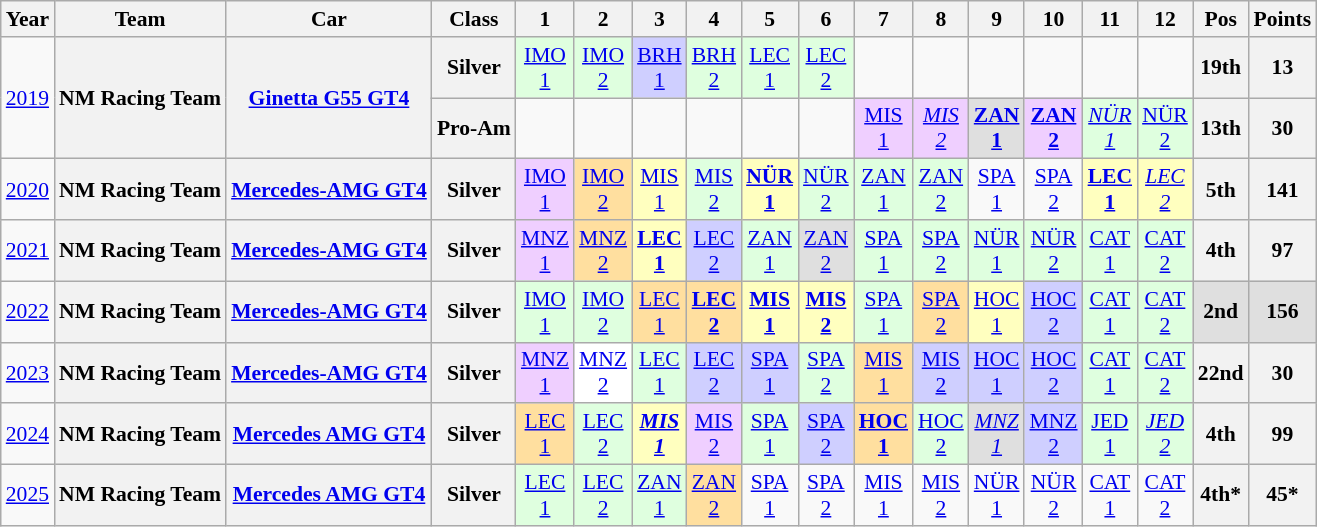<table class="wikitable" style="text-align:center; font-size:90%">
<tr>
<th>Year</th>
<th>Team</th>
<th>Car</th>
<th>Class</th>
<th>1</th>
<th>2</th>
<th>3</th>
<th>4</th>
<th>5</th>
<th>6</th>
<th>7</th>
<th>8</th>
<th>9</th>
<th>10</th>
<th>11</th>
<th>12</th>
<th>Pos</th>
<th>Points</th>
</tr>
<tr>
<td rowspan="2"><a href='#'>2019</a></td>
<th rowspan="2">NM Racing Team</th>
<th rowspan="2"><a href='#'>Ginetta G55 GT4</a></th>
<th>Silver</th>
<td style="background:#DFFFDF;"><a href='#'>IMO<br>1</a><br></td>
<td style="background:#DFFFDF;"><a href='#'>IMO<br>2</a><br></td>
<td style="background:#CFCFFF;"><a href='#'>BRH<br>1</a><br></td>
<td style="background:#DFFFDF;"><a href='#'>BRH<br>2</a><br></td>
<td style="background:#DFFFDF;"><a href='#'>LEC<br>1</a><br></td>
<td style="background:#DFFFDF;"><a href='#'>LEC<br>2</a><br></td>
<td></td>
<td></td>
<td></td>
<td></td>
<td></td>
<td></td>
<th>19th</th>
<th>13</th>
</tr>
<tr>
<th>Pro-Am</th>
<td></td>
<td></td>
<td></td>
<td></td>
<td></td>
<td></td>
<td style="background:#EFCFFF;"><a href='#'>MIS<br>1</a><br></td>
<td style="background:#EFCFFF;"><em><a href='#'>MIS<br>2</a></em><br></td>
<td style="background:#DFDFDF;"><strong><a href='#'>ZAN<br>1</a></strong><br></td>
<td style="background:#EFCFFF;"><strong><a href='#'>ZAN<br>2</a></strong><br></td>
<td style="background:#DFFFDF;"><em><a href='#'>NÜR<br>1</a></em><br></td>
<td style="background:#DFFFDF;"><a href='#'>NÜR<br>2</a><br></td>
<th>13th</th>
<th>30</th>
</tr>
<tr>
<td><a href='#'>2020</a></td>
<th>NM Racing Team</th>
<th><a href='#'>Mercedes-AMG GT4</a></th>
<th>Silver</th>
<td style="background:#EFCFFF;"><a href='#'>IMO<br>1</a><br></td>
<td style="background:#FFDF9F;"><a href='#'>IMO<br>2</a><br></td>
<td style="background:#FFFFBF;"><a href='#'>MIS<br>1</a><br></td>
<td style="background:#DFFFDF;"><a href='#'>MIS<br>2</a><br></td>
<td style="background:#FFFFBF;"><strong><a href='#'>NÜR<br>1</a></strong><br></td>
<td style="background:#DFFFDF;"><a href='#'>NÜR<br>2</a><br></td>
<td style="background:#DFFFDF;"><a href='#'>ZAN<br>1</a><br></td>
<td style="background:#DFFFDF;"><a href='#'>ZAN<br>2</a><br></td>
<td style="background:#;"><a href='#'>SPA<br>1</a></td>
<td style="background:#;"><a href='#'>SPA<br>2</a></td>
<td style="background:#FFFFBF;"><strong><a href='#'>LEC<br>1</a></strong><br></td>
<td style="background:#FFFFBF;"><em><a href='#'>LEC<br>2</a></em><br></td>
<th>5th</th>
<th>141</th>
</tr>
<tr>
<td><a href='#'>2021</a></td>
<th>NM Racing Team</th>
<th><a href='#'>Mercedes-AMG GT4</a></th>
<th>Silver</th>
<td style="background:#EFCFFF;"><a href='#'>MNZ<br>1</a><br></td>
<td style="background:#FFDF9F;"><a href='#'>MNZ<br>2</a><br></td>
<td style="background:#FFFFBF;"><strong><a href='#'>LEC<br>1</a></strong><br></td>
<td style="background:#CFCFFF;"><a href='#'>LEC<br>2</a><br></td>
<td style="background:#DFFFDF;"><a href='#'>ZAN<br>1</a><br></td>
<td style="background:#DFDFDF;"><a href='#'>ZAN<br>2</a><br></td>
<td style="background:#DFFFDF;"><a href='#'>SPA<br>1</a><br></td>
<td style="background:#DFFFDF;"><a href='#'>SPA<br>2</a><br></td>
<td style="background:#DFFFDF;"><a href='#'>NÜR<br>1</a><br></td>
<td style="background:#DFFFDF;"><a href='#'>NÜR<br>2</a><br></td>
<td style="background:#DFFFDF;"><a href='#'>CAT<br>1</a><br></td>
<td style="background:#DFFFDF;"><a href='#'>CAT<br>2</a><br></td>
<th>4th</th>
<th>97</th>
</tr>
<tr>
<td><a href='#'>2022</a></td>
<th>NM Racing Team</th>
<th><a href='#'>Mercedes-AMG GT4</a></th>
<th>Silver</th>
<td style="background:#DFFFDF;"><a href='#'>IMO<br>1</a><br></td>
<td style="background:#DFFFDF;"><a href='#'>IMO<br>2</a><br></td>
<td style="background:#FFDF9F;"><a href='#'>LEC<br>1</a><br></td>
<td style="background:#FFDF9F;"><strong><a href='#'>LEC<br>2</a></strong><br></td>
<td style="background:#FFFFBF;"><strong><a href='#'>MIS<br>1</a></strong><br></td>
<td style="background:#FFFFBF;"><strong><a href='#'>MIS<br>2</a></strong><br></td>
<td style="background:#DFFFDF;"><a href='#'>SPA<br>1</a><br></td>
<td style="background:#FFDF9F;"><a href='#'>SPA<br>2</a><br></td>
<td style="background:#FFFFBF;"><a href='#'>HOC<br>1</a><br></td>
<td style="background:#CFCFFF;"><a href='#'>HOC<br>2</a><br></td>
<td style="background:#DFFFDF;"><a href='#'>CAT<br>1</a><br></td>
<td style="background:#DFFFDF;"><a href='#'>CAT<br>2</a><br></td>
<th style="background:#DFDFDF;">2nd</th>
<th style="background:#DFDFDF;">156</th>
</tr>
<tr>
<td><a href='#'>2023</a></td>
<th>NM Racing Team</th>
<th><a href='#'>Mercedes-AMG GT4</a></th>
<th>Silver</th>
<td style="background:#EFCFFF;"><a href='#'>MNZ<br>1</a><br></td>
<td style="background:#FFFFFF;"><a href='#'>MNZ<br>2</a><br></td>
<td style="background:#DFFFDF;"><a href='#'>LEC<br>1</a><br></td>
<td style="background:#CFCFFF;"><a href='#'>LEC<br>2</a><br></td>
<td style="background:#CFCFFF;"><a href='#'>SPA<br>1</a><br></td>
<td style="background:#DFFFDF;"><a href='#'>SPA<br>2</a><br></td>
<td style="background:#FFDF9F;"><a href='#'>MIS<br>1</a><br></td>
<td style="background:#CFCFFF;"><a href='#'>MIS<br>2</a><br></td>
<td style="background:#CFCFFF;"><a href='#'>HOC<br>1</a><br></td>
<td style="background:#CFCFFF;"><a href='#'>HOC<br>2</a><br></td>
<td style="background:#DFFFDF;"><a href='#'>CAT<br>1</a><br></td>
<td style="background:#DFFFDF;"><a href='#'>CAT<br>2</a><br></td>
<th>22nd</th>
<th>30</th>
</tr>
<tr>
<td><a href='#'>2024</a></td>
<th>NM Racing Team</th>
<th><a href='#'>Mercedes AMG GT4</a></th>
<th>Silver</th>
<td style="background:#FFDF9F;"><a href='#'>LEC<br>1</a><br></td>
<td style="background:#DFFFDF;"><a href='#'>LEC<br>2</a><br></td>
<td style="background:#FFFFBF;"><strong><em><a href='#'>MIS<br>1</a></em></strong><br></td>
<td style="background:#EFCFFF;"><a href='#'>MIS<br>2</a><br></td>
<td style="background:#DFFFDF;"><a href='#'>SPA<br>1</a><br></td>
<td style="background:#CFCFFF;"><a href='#'>SPA<br>2</a><br></td>
<td style="background:#FFDF9F;"><strong><a href='#'>HOC<br>1</a></strong><br></td>
<td style="background:#DFFFDF;"><a href='#'>HOC<br>2</a><br></td>
<td style="background:#DFDFDF;"><em><a href='#'>MNZ<br>1</a></em><br></td>
<td style="background:#CFCFFF;"><a href='#'>MNZ<br>2</a><br></td>
<td style="background:#DFFFDF;"><a href='#'>JED<br>1</a><br></td>
<td style="background:#DFFFDF;"><em><a href='#'>JED<br>2</a></em><br></td>
<th style="background:#;">4th</th>
<th style="background:#;">99</th>
</tr>
<tr>
<td><a href='#'>2025</a></td>
<th>NM Racing Team</th>
<th><a href='#'>Mercedes AMG GT4</a></th>
<th>Silver</th>
<td style="background:#DFFFDF;"><a href='#'>LEC<br>1</a><br></td>
<td style="background:#DFFFDF;"><a href='#'>LEC<br>2</a><br></td>
<td style="background:#DFFFDF;"><a href='#'>ZAN<br>1</a><br></td>
<td style="background:#FFDF9F;"><a href='#'>ZAN<br>2</a><br></td>
<td style="background:#;"><a href='#'>SPA<br>1</a></td>
<td style="background:#;"><a href='#'>SPA<br>2</a></td>
<td style="background:#;"><a href='#'>MIS<br>1</a></td>
<td style="background:#;"><a href='#'>MIS<br>2</a></td>
<td style="background:#;"><a href='#'>NÜR<br>1</a></td>
<td style="background:#;"><a href='#'>NÜR<br>2</a></td>
<td style="background:#;"><a href='#'>CAT<br>1</a></td>
<td style="background:#;"><a href='#'>CAT<br>2</a></td>
<th>4th*</th>
<th>45*</th>
</tr>
</table>
